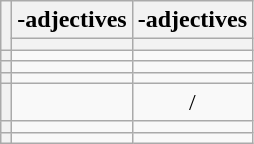<table class="wikitable" style="text-align:center">
<tr>
<th rowspan="2"></th>
<th>-adjectives</th>
<th>-adjectives</th>
</tr>
<tr>
<th></th>
<th></th>
</tr>
<tr>
<th></th>
<td></td>
<td></td>
</tr>
<tr>
<th></th>
<td></td>
<td></td>
</tr>
<tr>
<th></th>
<td></td>
<td></td>
</tr>
<tr>
<th></th>
<td></td>
<td>/</td>
</tr>
<tr>
<th></th>
<td></td>
<td></td>
</tr>
<tr>
<th></th>
<td></td>
<td></td>
</tr>
</table>
